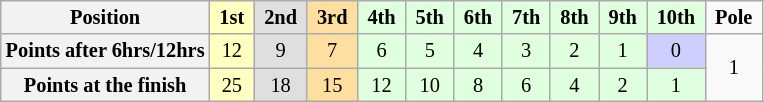<table class="wikitable" style="font-size:85%; text-align:center">
<tr>
<th>Position</th>
<td style="background:#FFFFBF;"> <strong>1st</strong> </td>
<td style="background:#DFDFDF;"> <strong>2nd</strong> </td>
<td style="background:#FFDF9F;"> <strong>3rd</strong> </td>
<td style="background:#DFFFDF;"> <strong>4th</strong> </td>
<td style="background:#DFFFDF;"> <strong>5th</strong> </td>
<td style="background:#DFFFDF;"> <strong>6th</strong> </td>
<td style="background:#DFFFDF;"> <strong>7th</strong> </td>
<td style="background:#DFFFDF;"> <strong>8th</strong> </td>
<td style="background:#DFFFDF;"> <strong>9th</strong> </td>
<td style="background:#DFFFDF;"> <strong>10th</strong> </td>
<td> <strong>Pole</strong> </td>
</tr>
<tr>
<th>Points after 6hrs/12hrs</th>
<td style="background:#FFFFBF;">12</td>
<td style="background:#DFDFDF;">9</td>
<td style="background:#FFDF9F;">7</td>
<td style="background:#DFFFDF;">6</td>
<td style="background:#DFFFDF;">5</td>
<td style="background:#DFFFDF;">4</td>
<td style="background:#DFFFDF;">3</td>
<td style="background:#DFFFDF;">2</td>
<td style="background:#DFFFDF;">1</td>
<td style="background:#CFCFFF;">0</td>
<td rowspan=2>1</td>
</tr>
<tr>
<th>Points at the finish</th>
<td style="background:#FFFFBF;">25</td>
<td style="background:#DFDFDF;">18</td>
<td style="background:#FFDF9F;">15</td>
<td style="background:#DFFFDF;">12</td>
<td style="background:#DFFFDF;">10</td>
<td style="background:#DFFFDF;">8</td>
<td style="background:#DFFFDF;">6</td>
<td style="background:#DFFFDF;">4</td>
<td style="background:#DFFFDF;">2</td>
<td style="background:#DFFFDF;">1</td>
</tr>
</table>
